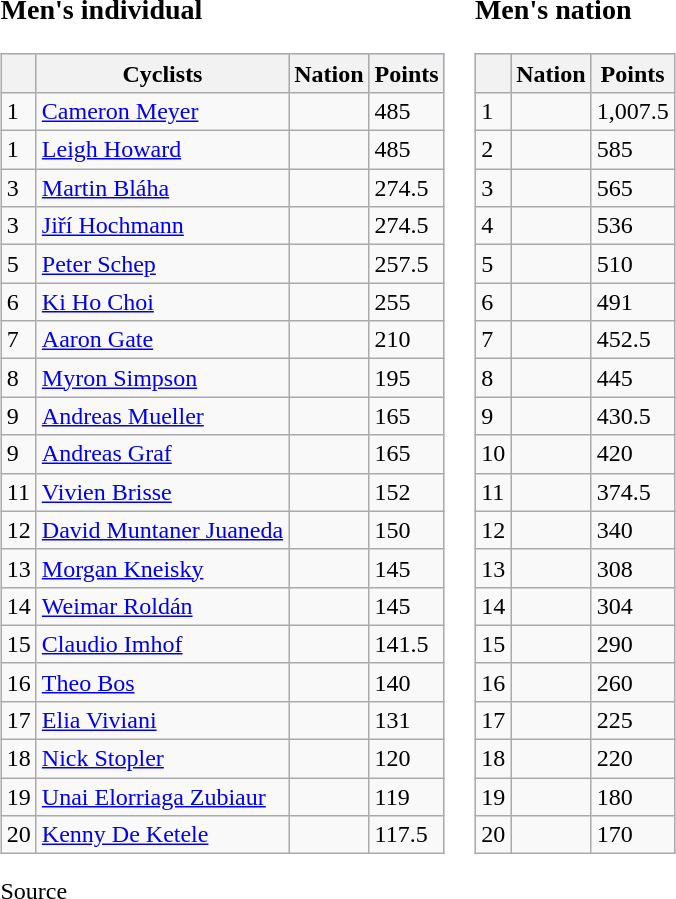<table class="vatop">
<tr valign="top">
<td><br><h3>Men's individual</h3><table class="wikitable sortable">
<tr style=background:#ccccff;>
<th></th>
<th>Cyclists</th>
<th>Nation</th>
<th>Points</th>
</tr>
<tr>
<td>1</td>
<td><a href='#'>Cameron Meyer</a></td>
<td></td>
<td>485</td>
</tr>
<tr>
<td>1</td>
<td><a href='#'>Leigh Howard</a></td>
<td></td>
<td>485</td>
</tr>
<tr>
<td>3</td>
<td><a href='#'>Martin Bláha</a></td>
<td></td>
<td>274.5</td>
</tr>
<tr>
<td>3</td>
<td><a href='#'>Jiří Hochmann</a></td>
<td></td>
<td>274.5</td>
</tr>
<tr>
<td>5</td>
<td><a href='#'>Peter Schep</a></td>
<td></td>
<td>257.5</td>
</tr>
<tr>
<td>6</td>
<td><a href='#'>Ki Ho Choi</a></td>
<td></td>
<td>255</td>
</tr>
<tr>
<td>7</td>
<td><a href='#'>Aaron Gate</a></td>
<td></td>
<td>210</td>
</tr>
<tr>
<td>8</td>
<td><a href='#'>Myron Simpson</a></td>
<td></td>
<td>195</td>
</tr>
<tr>
<td>9</td>
<td><a href='#'>Andreas Mueller</a></td>
<td></td>
<td>165</td>
</tr>
<tr>
<td>9</td>
<td><a href='#'>Andreas Graf</a></td>
<td></td>
<td>165</td>
</tr>
<tr>
<td>11</td>
<td><a href='#'>Vivien Brisse</a></td>
<td></td>
<td>152</td>
</tr>
<tr>
<td>12</td>
<td><a href='#'>David Muntaner Juaneda</a></td>
<td></td>
<td>150</td>
</tr>
<tr>
<td>13</td>
<td><a href='#'>Morgan Kneisky</a></td>
<td></td>
<td>145</td>
</tr>
<tr>
<td>14</td>
<td><a href='#'>Weimar Roldán</a></td>
<td></td>
<td>145</td>
</tr>
<tr>
<td>15</td>
<td><a href='#'>Claudio Imhof</a></td>
<td></td>
<td>141.5</td>
</tr>
<tr>
<td>16</td>
<td><a href='#'>Theo Bos</a></td>
<td></td>
<td>140</td>
</tr>
<tr>
<td>17</td>
<td><a href='#'>Elia Viviani</a></td>
<td></td>
<td>131</td>
</tr>
<tr>
<td>18</td>
<td><a href='#'>Nick Stopler</a></td>
<td></td>
<td>120</td>
</tr>
<tr>
<td>19</td>
<td><a href='#'>Unai Elorriaga Zubiaur</a></td>
<td></td>
<td>119</td>
</tr>
<tr>
<td>20</td>
<td><a href='#'>Kenny De Ketele</a></td>
<td></td>
<td>117.5</td>
</tr>
</table>
Source</td>
<td><br><h3>Men's nation</h3><table class="wikitable sortable">
<tr style=background:#ccccff;>
<th></th>
<th>Nation</th>
<th>Points</th>
</tr>
<tr>
<td>1</td>
<td></td>
<td>1,007.5</td>
</tr>
<tr>
<td>2</td>
<td></td>
<td>585</td>
</tr>
<tr>
<td>3</td>
<td></td>
<td>565</td>
</tr>
<tr>
<td>4</td>
<td></td>
<td>536</td>
</tr>
<tr>
<td>5</td>
<td></td>
<td>510</td>
</tr>
<tr>
<td>6</td>
<td></td>
<td>491</td>
</tr>
<tr>
<td>7</td>
<td></td>
<td>452.5</td>
</tr>
<tr>
<td>8</td>
<td></td>
<td>445</td>
</tr>
<tr>
<td>9</td>
<td></td>
<td>430.5</td>
</tr>
<tr>
<td>10</td>
<td></td>
<td>420</td>
</tr>
<tr>
<td>11</td>
<td></td>
<td>374.5</td>
</tr>
<tr>
<td>12</td>
<td></td>
<td>340</td>
</tr>
<tr>
<td>13</td>
<td></td>
<td>308</td>
</tr>
<tr>
<td>14</td>
<td></td>
<td>304</td>
</tr>
<tr>
<td>15</td>
<td></td>
<td>290</td>
</tr>
<tr>
<td>16</td>
<td></td>
<td>260</td>
</tr>
<tr>
<td>17</td>
<td></td>
<td>225</td>
</tr>
<tr>
<td>18</td>
<td></td>
<td>220</td>
</tr>
<tr>
<td>19</td>
<td></td>
<td>180</td>
</tr>
<tr>
<td>20</td>
<td></td>
<td>170</td>
</tr>
</table>
</td>
</tr>
</table>
